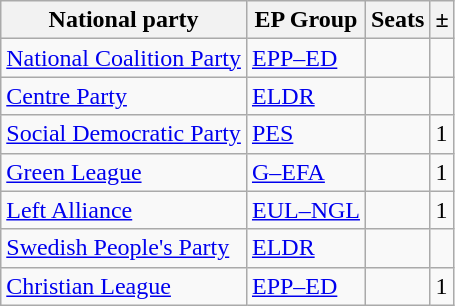<table class="wikitable">
<tr>
<th>National party</th>
<th>EP Group</th>
<th>Seats</th>
<th>±</th>
</tr>
<tr>
<td> <a href='#'>National Coalition Party</a></td>
<td> <a href='#'>EPP–ED</a></td>
<td></td>
<td></td>
</tr>
<tr>
<td> <a href='#'>Centre Party</a></td>
<td> <a href='#'>ELDR</a></td>
<td></td>
<td></td>
</tr>
<tr>
<td> <a href='#'>Social Democratic Party</a></td>
<td> <a href='#'>PES</a></td>
<td></td>
<td> 1</td>
</tr>
<tr>
<td> <a href='#'>Green League</a></td>
<td> <a href='#'>G–EFA</a></td>
<td></td>
<td> 1</td>
</tr>
<tr>
<td> <a href='#'>Left Alliance</a></td>
<td> <a href='#'>EUL–NGL</a></td>
<td></td>
<td> 1</td>
</tr>
<tr>
<td> <a href='#'>Swedish People's Party</a></td>
<td> <a href='#'>ELDR</a></td>
<td></td>
<td></td>
</tr>
<tr>
<td> <a href='#'>Christian League</a></td>
<td> <a href='#'>EPP–ED</a></td>
<td></td>
<td> 1</td>
</tr>
</table>
